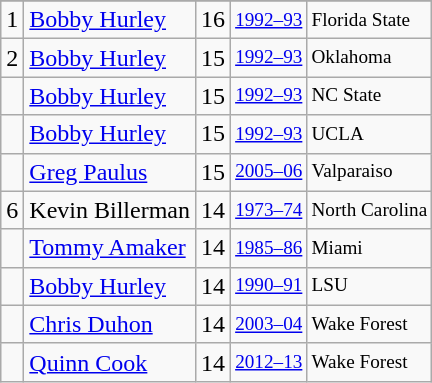<table class="wikitable">
<tr>
</tr>
<tr>
<td>1</td>
<td><a href='#'>Bobby Hurley</a></td>
<td>16</td>
<td style="font-size:80%;"><a href='#'>1992–93</a></td>
<td style="font-size:80%;">Florida State</td>
</tr>
<tr>
<td>2</td>
<td><a href='#'>Bobby Hurley</a></td>
<td>15</td>
<td style="font-size:80%;"><a href='#'>1992–93</a></td>
<td style="font-size:80%;">Oklahoma</td>
</tr>
<tr>
<td></td>
<td><a href='#'>Bobby Hurley</a></td>
<td>15</td>
<td style="font-size:80%;"><a href='#'>1992–93</a></td>
<td style="font-size:80%;">NC State</td>
</tr>
<tr>
<td></td>
<td><a href='#'>Bobby Hurley</a></td>
<td>15</td>
<td style="font-size:80%;"><a href='#'>1992–93</a></td>
<td style="font-size:80%;">UCLA</td>
</tr>
<tr>
<td></td>
<td><a href='#'>Greg Paulus</a></td>
<td>15</td>
<td style="font-size:80%;"><a href='#'>2005–06</a></td>
<td style="font-size:80%;">Valparaiso</td>
</tr>
<tr>
<td>6</td>
<td>Kevin Billerman</td>
<td>14</td>
<td style="font-size:80%;"><a href='#'>1973–74</a></td>
<td style="font-size:80%;">North Carolina</td>
</tr>
<tr>
<td></td>
<td><a href='#'>Tommy Amaker</a></td>
<td>14</td>
<td style="font-size:80%;"><a href='#'>1985–86</a></td>
<td style="font-size:80%;">Miami</td>
</tr>
<tr>
<td></td>
<td><a href='#'>Bobby Hurley</a></td>
<td>14</td>
<td style="font-size:80%;"><a href='#'>1990–91</a></td>
<td style="font-size:80%;">LSU</td>
</tr>
<tr>
<td></td>
<td><a href='#'>Chris Duhon</a></td>
<td>14</td>
<td style="font-size:80%;"><a href='#'>2003–04</a></td>
<td style="font-size:80%;">Wake Forest</td>
</tr>
<tr>
<td></td>
<td><a href='#'>Quinn Cook</a></td>
<td>14</td>
<td style="font-size:80%;"><a href='#'>2012–13</a></td>
<td style="font-size:80%;">Wake Forest</td>
</tr>
</table>
